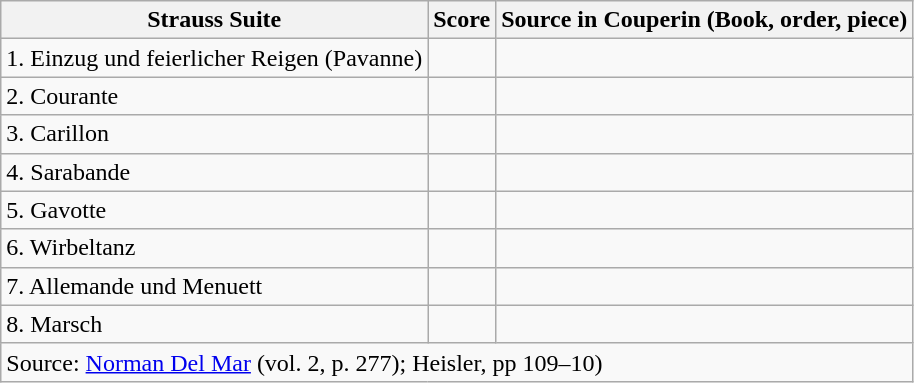<table class="wikitable">
<tr>
<th bgcolor=ececec>Strauss Suite</th>
<th>Score</th>
<th bgcolor=ececec>Source in Couperin (Book, order, piece)</th>
</tr>
<tr>
<td>1. Einzug und feierlicher Reigen (Pavanne)</td>
<td></td>
<td></td>
</tr>
<tr>
<td>2. Courante</td>
<td></td>
<td></td>
</tr>
<tr>
<td>3. Carillon</td>
<td></td>
<td></td>
</tr>
<tr>
<td>4. Sarabande</td>
<td></td>
<td></td>
</tr>
<tr>
<td>5. Gavotte</td>
<td></td>
<td></td>
</tr>
<tr>
<td>6. Wirbeltanz</td>
<td></td>
<td></td>
</tr>
<tr>
<td>7. Allemande und Menuett</td>
<td></td>
<td></td>
</tr>
<tr>
<td>8. Marsch</td>
<td></td>
<td></td>
</tr>
<tr>
<td colspan="3">Source: <a href='#'>Norman Del Mar</a> (vol. 2, p. 277); Heisler, pp 109–10)</td>
</tr>
</table>
